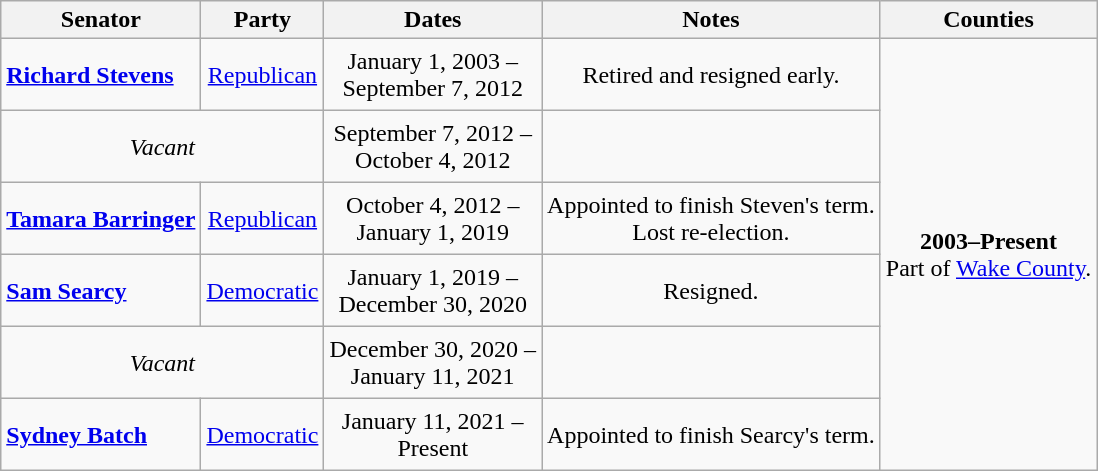<table class=wikitable style="text-align:center">
<tr>
<th>Senator</th>
<th>Party</th>
<th>Dates</th>
<th>Notes</th>
<th>Counties</th>
</tr>
<tr style="height:3em">
<td align=left><strong><a href='#'>Richard Stevens</a></strong></td>
<td><a href='#'>Republican</a></td>
<td nowrap>January 1, 2003 – <br> September 7, 2012</td>
<td>Retired and resigned early.</td>
<td rowspan=6><strong>2003–Present</strong> <br> Part of <a href='#'>Wake County</a>.<br></td>
</tr>
<tr style="height:3em">
<td colspan=2><em>Vacant</em></td>
<td nowrap>September 7, 2012 – <br> October 4, 2012</td>
<td></td>
</tr>
<tr style="height:3em">
<td align=left><strong><a href='#'>Tamara Barringer</a></strong></td>
<td><a href='#'>Republican</a></td>
<td nowrap>October 4, 2012 – <br> January 1, 2019</td>
<td>Appointed to finish Steven's term. <br> Lost re-election.</td>
</tr>
<tr style="height:3em">
<td align=left><strong><a href='#'>Sam Searcy</a></strong></td>
<td><a href='#'>Democratic</a></td>
<td nowrap>January 1, 2019 – <br> December 30, 2020</td>
<td>Resigned.</td>
</tr>
<tr style="height:3em">
<td colspan=2><em>Vacant</em></td>
<td nowrap>December 30, 2020 – <br> January 11, 2021</td>
<td></td>
</tr>
<tr style="height:3em">
<td align=left><strong><a href='#'>Sydney Batch</a></strong></td>
<td><a href='#'>Democratic</a></td>
<td nowrap>January 11, 2021 – <br> Present</td>
<td>Appointed to finish Searcy's term.</td>
</tr>
</table>
